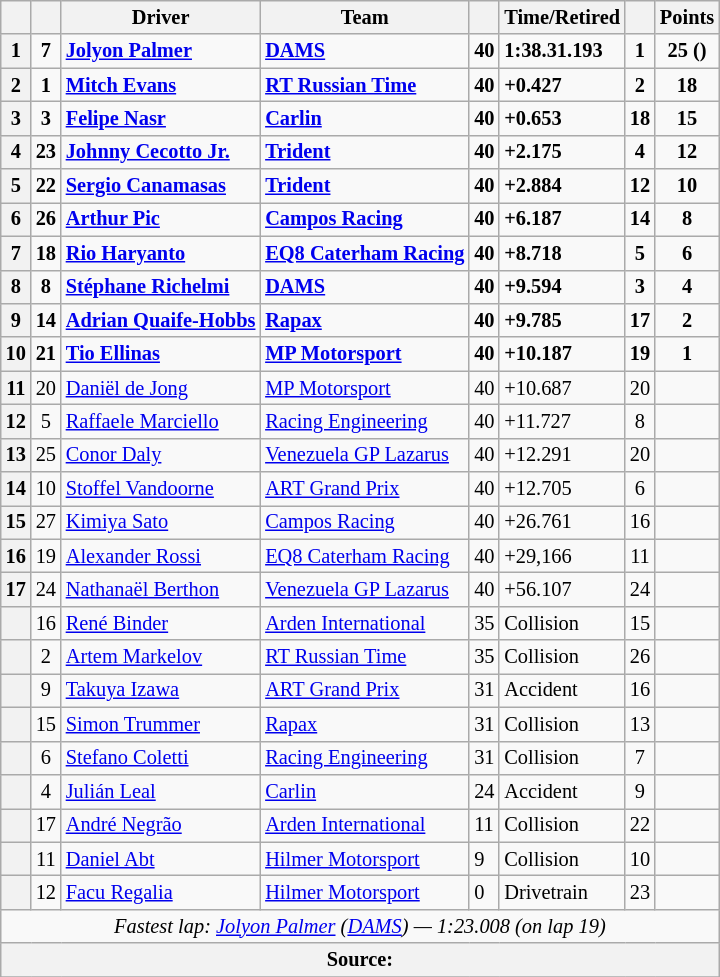<table class="wikitable" style="font-size:85%">
<tr>
<th scope="col"></th>
<th scope="col"></th>
<th scope="col">Driver</th>
<th scope="col">Team</th>
<th scope="col" class="unsortable"></th>
<th scope="col" class="unsortable">Time/Retired</th>
<th scope="col"></th>
<th scope="col">Points</th>
</tr>
<tr>
<th scope="row"><strong>1</strong></th>
<td align="center"><strong>7</strong></td>
<td data-sort-value="PAL"><strong> <a href='#'>Jolyon Palmer</a></strong></td>
<td><strong><a href='#'>DAMS</a></strong></td>
<td><strong>40</strong></td>
<td><strong>1:38.31.193</strong></td>
<td align="center"><strong>1</strong></td>
<td align="center"><strong>25 ()</strong></td>
</tr>
<tr>
<th scope="row"><strong>2</strong></th>
<td align="center"><strong>1</strong></td>
<td data-sort-value="EVA"><strong> <a href='#'>Mitch Evans</a></strong></td>
<td><strong><a href='#'>RT Russian Time</a></strong></td>
<td><strong>40</strong></td>
<td><strong>+0.427</strong></td>
<td align="center"><strong>2</strong></td>
<td align="center"><strong>18</strong></td>
</tr>
<tr>
<th scope="row"><strong>3</strong></th>
<td align="center"><strong>3</strong></td>
<td data-sort-value="NAS"><strong> <a href='#'>Felipe Nasr</a></strong></td>
<td><strong><a href='#'>Carlin</a></strong></td>
<td><strong>40</strong></td>
<td><strong>+0.653</strong></td>
<td align="center"><strong>18</strong></td>
<td align="center"><strong>15</strong></td>
</tr>
<tr>
<th scope="row"><strong>4</strong></th>
<td align="center"><strong>23</strong></td>
<td data-sort-value="CEC"><strong> <a href='#'>Johnny Cecotto Jr.</a></strong></td>
<td><a href='#'><strong>Trident</strong></a></td>
<td><strong>40</strong></td>
<td><strong>+2.175</strong></td>
<td align="center"><strong>4</strong></td>
<td align="center"><strong>12</strong></td>
</tr>
<tr>
<th scope="row"><strong>5</strong></th>
<td align="center"><strong>22</strong></td>
<td data-sort-value="CAN"><strong> <a href='#'>Sergio Canamasas</a></strong></td>
<td><a href='#'><strong>Trident</strong></a></td>
<td><strong>40</strong></td>
<td><strong>+2.884</strong></td>
<td align="center"><strong>12</strong></td>
<td align="center"><strong>10</strong></td>
</tr>
<tr>
<th scope="row"><strong>6</strong></th>
<td align="center"><strong>26</strong></td>
<td data-sort-value="PIC"><strong> <a href='#'>Arthur Pic</a></strong></td>
<td><strong><a href='#'>Campos Racing</a></strong></td>
<td><strong>40</strong></td>
<td><strong>+6.187</strong></td>
<td align="center"><strong>14</strong></td>
<td align="center"><strong>8</strong></td>
</tr>
<tr>
<th scope="row"><strong>7</strong></th>
<td align="center"><strong>18</strong></td>
<td data-sort-value="HAR"><strong> <a href='#'>Rio Haryanto</a></strong></td>
<td><a href='#'><strong>EQ8 Caterham Racing</strong></a></td>
<td><strong>40</strong></td>
<td><strong>+8.718</strong></td>
<td align="center"><strong>5</strong></td>
<td align="center"><strong>6</strong></td>
</tr>
<tr>
<th scope="row"><strong>8</strong></th>
<td align="center"><strong>8</strong></td>
<td data-sort-value="RIC"><strong> <a href='#'>Stéphane Richelmi</a></strong></td>
<td><strong><a href='#'>DAMS</a></strong></td>
<td><strong>40</strong></td>
<td><strong>+9.594</strong></td>
<td align="center"><strong>3</strong></td>
<td align="center"><strong>4</strong></td>
</tr>
<tr>
<th scope="row"><strong>9</strong></th>
<td align="center"><strong>14</strong></td>
<td data-sort-value="QUA"><strong> <a href='#'>Adrian Quaife-Hobbs</a></strong></td>
<td><a href='#'><strong>Rapax</strong></a></td>
<td><strong>40</strong></td>
<td><strong>+9.785</strong></td>
<td align="center"><strong>17</strong></td>
<td align="center"><strong>2</strong></td>
</tr>
<tr>
<th scope="row"><strong>10</strong></th>
<td align="center"><strong>21</strong></td>
<td data-sort-value="ELL"><strong> <a href='#'>Tio Ellinas</a></strong></td>
<td><strong><a href='#'>MP Motorsport</a></strong></td>
<td><strong>40</strong></td>
<td><strong>+10.187</strong></td>
<td align="center"><strong>19</strong></td>
<td align="center"><strong>1</strong></td>
</tr>
<tr>
<th scope="row">11</th>
<td align="center">20</td>
<td data-sort-value="DEJ"> <a href='#'>Daniël de Jong</a></td>
<td><a href='#'>MP Motorsport</a></td>
<td>40</td>
<td>+10.687</td>
<td align="center">20</td>
<td></td>
</tr>
<tr>
<th scope="row">12</th>
<td align="center">5</td>
<td data-sort-value="MARC"> <a href='#'>Raffaele Marciello</a></td>
<td><a href='#'>Racing Engineering</a></td>
<td>40</td>
<td>+11.727</td>
<td align="center">8</td>
<td></td>
</tr>
<tr>
<th scope="row">13</th>
<td align="center">25</td>
<td data-sort-value="DAL"> <a href='#'>Conor Daly</a></td>
<td><a href='#'>Venezuela GP Lazarus</a></td>
<td>40</td>
<td>+12.291</td>
<td align="center">20</td>
<td></td>
</tr>
<tr>
<th scope="row">14</th>
<td align="center">10</td>
<td data-sort-value="VAN"> <a href='#'>Stoffel Vandoorne</a></td>
<td><a href='#'>ART Grand Prix</a></td>
<td>40</td>
<td>+12.705</td>
<td align="center">6</td>
<td></td>
</tr>
<tr>
<th scope="row">15</th>
<td align="center">27</td>
<td data-sort-value="SAT"> <a href='#'>Kimiya Sato</a></td>
<td><a href='#'>Campos Racing</a></td>
<td>40</td>
<td>+26.761</td>
<td align="center">16</td>
<td></td>
</tr>
<tr>
<th scope="row">16</th>
<td align="center">19</td>
<td data-sort-value="ROS"> <a href='#'>Alexander Rossi</a></td>
<td><a href='#'>EQ8 Caterham Racing</a></td>
<td>40</td>
<td>+29,166</td>
<td align="center">11</td>
<td></td>
</tr>
<tr>
<th scope="row">17</th>
<td align="center">24</td>
<td data-sort-value="BER"> <a href='#'>Nathanaël Berthon</a></td>
<td><a href='#'>Venezuela GP Lazarus</a></td>
<td>40</td>
<td>+56.107</td>
<td align="center">24</td>
<td></td>
</tr>
<tr>
<th scope="row" data-sort-value="18"></th>
<td align="center">16</td>
<td data-sort-value="BIN"> <a href='#'>René Binder</a></td>
<td><a href='#'>Arden International</a></td>
<td>35</td>
<td>Collision</td>
<td align="center">15</td>
<td></td>
</tr>
<tr>
<th scope="row" data-sort-value="19"></th>
<td align="center">2</td>
<td data-sort-value="MARK"> <a href='#'>Artem Markelov</a></td>
<td><a href='#'>RT Russian Time</a></td>
<td>35</td>
<td>Collision</td>
<td align="center">26</td>
<td></td>
</tr>
<tr>
<th scope="row" data-sort-value="20"></th>
<td align="center">9</td>
<td data-sort-value="IZA"> <a href='#'>Takuya Izawa</a></td>
<td><a href='#'>ART Grand Prix</a></td>
<td>31</td>
<td>Accident</td>
<td align="center">16</td>
<td></td>
</tr>
<tr>
<th scope="row" data-sort-value="21"></th>
<td align="center">15</td>
<td data-sort-value="TRU"> <a href='#'>Simon Trummer</a></td>
<td><a href='#'>Rapax</a></td>
<td>31</td>
<td>Collision</td>
<td align="center">13</td>
<td></td>
</tr>
<tr>
<th scope="row" data-sort-value="22"></th>
<td align="center">6</td>
<td data-sort-value="COL"> <a href='#'>Stefano Coletti</a></td>
<td><a href='#'>Racing Engineering</a></td>
<td>31</td>
<td>Collision</td>
<td align="center">7</td>
<td></td>
</tr>
<tr>
<th scope="row" data-sort-value="23"></th>
<td align="center">4</td>
<td data-sort-value="LEA"> <a href='#'>Julián Leal</a></td>
<td><a href='#'>Carlin</a></td>
<td>24</td>
<td>Accident</td>
<td align="center">9</td>
<td></td>
</tr>
<tr>
<th scope="row" data-sort-value="24"></th>
<td align="center">17</td>
<td data-sort-value="NEG"> <a href='#'>André Negrão</a></td>
<td><a href='#'>Arden International</a></td>
<td>11</td>
<td>Collision</td>
<td align="center">22</td>
<td></td>
</tr>
<tr>
<th scope="row" data-sort-value="25"></th>
<td align="center">11</td>
<td data-sort-value="ABT"> <a href='#'>Daniel Abt</a></td>
<td><a href='#'>Hilmer Motorsport</a></td>
<td>9</td>
<td>Collision</td>
<td align="center">10</td>
<td></td>
</tr>
<tr>
<th scope="row" data-sort-value="26"></th>
<td align="center">12</td>
<td data-sort-value="REG"> <a href='#'>Facu Regalia</a></td>
<td><a href='#'>Hilmer Motorsport</a></td>
<td>0</td>
<td>Drivetrain</td>
<td align="center">23</td>
<td></td>
</tr>
<tr class="sortbottom">
<td colspan="8" align="center"><em>Fastest lap: <a href='#'>Jolyon Palmer</a> (<a href='#'>DAMS</a>) — 1:23.008 (on lap 19)</em></td>
</tr>
<tr class="sortbottom">
<th colspan="8">Source:</th>
</tr>
<tr>
</tr>
</table>
